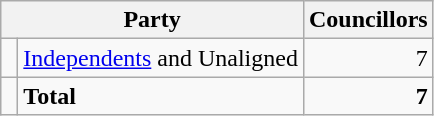<table class="wikitable">
<tr>
<th colspan="2">Party</th>
<th>Councillors</th>
</tr>
<tr>
<td> </td>
<td><a href='#'>Independents</a> and Unaligned</td>
<td align=right>7</td>
</tr>
<tr>
<td></td>
<td><strong>Total</strong></td>
<td align=right><strong>7</strong></td>
</tr>
</table>
